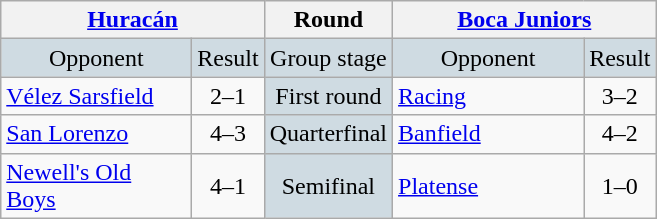<table class="wikitable" style="text-align:center;">
<tr>
<th colspan=3 width= 100px><a href='#'>Huracán</a></th>
<th>Round</th>
<th colspan=3 width= 100px><a href='#'>Boca Juniors</a></th>
</tr>
<tr bgcolor= #CFDBE2>
<td width= 120px>Opponent</td>
<td colspan=2 width= px>Result</td>
<td>Group stage</td>
<td width= 120px>Opponent</td>
<td colspan=2 width= px>Result</td>
</tr>
<tr>
<td align= left><a href='#'>Vélez Sarsfield</a></td>
<td colspan=2>2–1</td>
<td bgcolor= #CFDBE2>First round</td>
<td align=left><a href='#'>Racing</a></td>
<td colspan=2>3–2</td>
</tr>
<tr>
<td align= left><a href='#'>San Lorenzo</a></td>
<td colspan=2>4–3</td>
<td bgcolor= #CFDBE2>Quarterfinal</td>
<td align=left><a href='#'>Banfield</a></td>
<td colspan=2>4–2</td>
</tr>
<tr>
<td align=left><a href='#'>Newell's Old Boys</a></td>
<td colspan=2>4–1</td>
<td bgcolor= #CFDBE2>Semifinal</td>
<td align=left><a href='#'>Platense</a></td>
<td colspan=2>1–0</td>
</tr>
</table>
